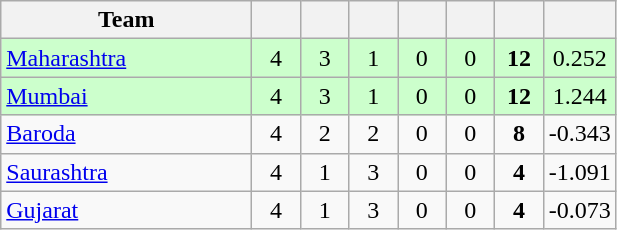<table class="wikitable" style="text-align:center">
<tr>
<th style="width:160px">Team</th>
<th style="width:25px"></th>
<th style="width:25px"></th>
<th style="width:25px"></th>
<th style="width:25px"></th>
<th style="width:25px"></th>
<th style="width:25px"></th>
<th style="width:25px"></th>
</tr>
<tr style="background:#cfc;">
<td style="text-align:left"><a href='#'>Maharashtra</a> </td>
<td>4</td>
<td>3</td>
<td>1</td>
<td>0</td>
<td>0</td>
<td><strong>12</strong></td>
<td>0.252</td>
</tr>
<tr style="background:#cfc;">
<td style="text-align:left"><a href='#'>Mumbai</a></td>
<td>4</td>
<td>3</td>
<td>1</td>
<td>0</td>
<td>0</td>
<td><strong>12</strong></td>
<td>1.244</td>
</tr>
<tr>
<td style="text-align:left"><a href='#'>Baroda</a></td>
<td>4</td>
<td>2</td>
<td>2</td>
<td>0</td>
<td>0</td>
<td><strong>8</strong></td>
<td>-0.343</td>
</tr>
<tr>
<td style="text-align:left"><a href='#'>Saurashtra</a> </td>
<td>4</td>
<td>1</td>
<td>3</td>
<td>0</td>
<td>0</td>
<td><strong>4</strong></td>
<td>-1.091</td>
</tr>
<tr>
<td style="text-align:left"><a href='#'>Gujarat</a></td>
<td>4</td>
<td>1</td>
<td>3</td>
<td>0</td>
<td>0</td>
<td><strong>4</strong></td>
<td>-0.073</td>
</tr>
</table>
